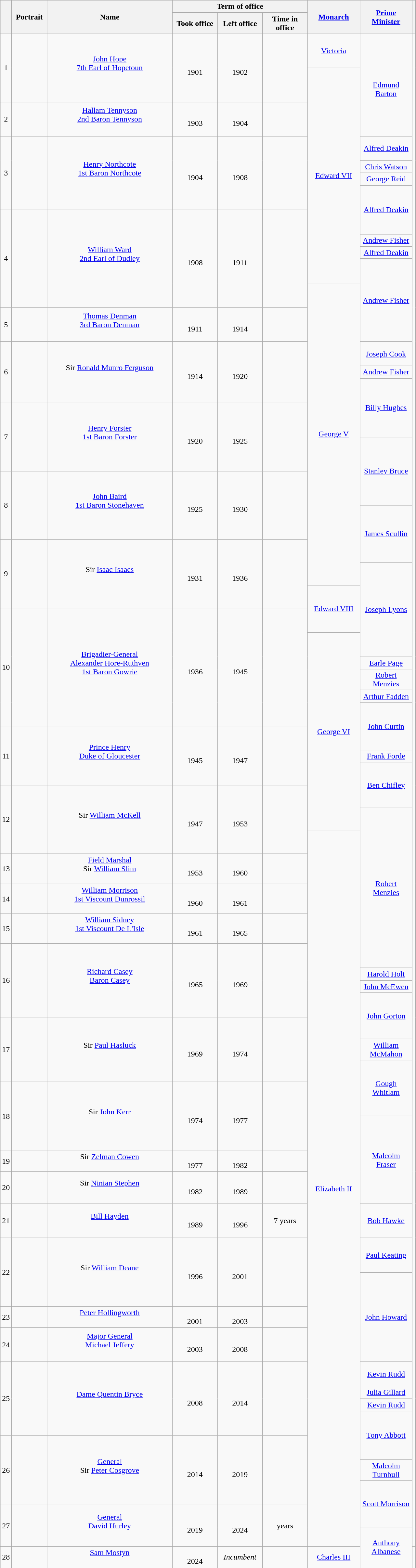<table class="wikitable" style="text-align:center; border:1px #aaf solid;">
<tr>
<th rowspan="2"></th>
<th rowspan="2" width="65">Portrait</th>
<th rowspan="2" width="250">Name<br></th>
<th colspan="3">Term of office</th>
<th rowspan="2" width="100"><a href='#'>Monarch</a><br></th>
<th rowspan="2" width="100"><a href='#'>Prime Minister</a><br></th>
<th rowspan="2"></th>
</tr>
<tr>
<th width="85">Took office</th>
<th width="85">Left office</th>
<th width="85">Time in office</th>
</tr>
<tr style="height:70px;">
<td rowspan="2">1</td>
<td rowspan="2"></td>
<td rowspan="2"><a href='#'>John Hope<br>7th Earl of Hopetoun</a><br><br></td>
<td rowspan="2"><br>1901</td>
<td rowspan="2"><br>1902</td>
<td rowspan="2"></td>
<td><a href='#'>Victoria</a><br></td>
<td rowspan="3"><br><a href='#'>Edmund Barton</a><br></td>
<td rowspan="69"></td>
</tr>
<tr style="height:70px;">
<td rowspan="11"><a href='#'>Edward VII</a><br></td>
</tr>
<tr style="height:70px;">
<td rowspan="2">2</td>
<td rowspan="2"></td>
<td rowspan="2"><a href='#'>Hallam Tennyson<br>2nd Baron Tennyson</a><br><br></td>
<td rowspan="2"><br>1903</td>
<td rowspan="2"><br>1904</td>
<td rowspan="2"></td>
</tr>
<tr>
<td rowspan="2"><a href='#'>Alfred Deakin</a><br></td>
</tr>
<tr style="height:50px;">
<td rowspan="4">3</td>
<td rowspan="4"></td>
<td rowspan="4"><a href='#'>Henry Northcote<br>1st Baron Northcote</a><br><br></td>
<td rowspan="4"><br>1904</td>
<td rowspan="4"><br>1908</td>
<td rowspan="4"></td>
</tr>
<tr>
<td><a href='#'>Chris Watson</a><br></td>
</tr>
<tr>
<td><a href='#'>George Reid</a><br></td>
</tr>
<tr style="height:50px;">
<td rowspan="2"><a href='#'>Alfred Deakin</a><br></td>
</tr>
<tr style="height:50px;">
<td rowspan="5">4</td>
<td rowspan="5"></td>
<td rowspan="5"><a href='#'>William Ward<br>2nd Earl of Dudley</a><br><br></td>
<td rowspan="5"><br>1908</td>
<td rowspan="5"><br>1911</td>
<td rowspan="5"></td>
</tr>
<tr>
<td><a href='#'>Andrew Fisher</a><br></td>
</tr>
<tr>
<td><a href='#'>Alfred Deakin</a><br></td>
</tr>
<tr style="height:50px;">
<td rowspan="3"><a href='#'>Andrew Fisher</a><br></td>
</tr>
<tr style="height:50px;">
<td rowspan="12"><a href='#'>George V</a><br></td>
</tr>
<tr style="height:70px;">
<td rowspan="2">5</td>
<td rowspan="2"></td>
<td rowspan="2"><a href='#'>Thomas Denman<br>3rd Baron Denman</a><br><br></td>
<td rowspan="2"><br>1911</td>
<td rowspan="2"><br>1914</td>
<td rowspan="2"></td>
</tr>
<tr>
<td rowspan="2"><a href='#'>Joseph Cook</a><br></td>
</tr>
<tr style="height:50px;">
<td rowspan="3">6</td>
<td rowspan="3"></td>
<td rowspan="3">Sir <a href='#'>Ronald Munro Ferguson</a><br><br></td>
<td rowspan="3"><br>1914</td>
<td rowspan="3"><br>1920</td>
<td rowspan="3"></td>
</tr>
<tr>
<td><a href='#'>Andrew Fisher</a><br></td>
</tr>
<tr style="height:50px;">
<td rowspan="2"><a href='#'>Billy Hughes</a><br></td>
</tr>
<tr style="height:70px;">
<td rowspan="2">7</td>
<td rowspan="2"></td>
<td rowspan="2"><a href='#'>Henry Forster<br>1st Baron Forster</a><br><br></td>
<td rowspan="2"><br>1920</td>
<td rowspan="2"><br>1925</td>
<td rowspan="2"></td>
</tr>
<tr style="height:70px;">
<td rowspan="2"><a href='#'>Stanley Bruce</a><br></td>
</tr>
<tr style="height:70px;">
<td rowspan="2">8</td>
<td rowspan="2"></td>
<td rowspan="2"><a href='#'>John Baird<br>1st Baron Stonehaven</a><br><br></td>
<td rowspan="2"><br>1925</td>
<td rowspan="2"><br>1930</td>
<td rowspan="2"></td>
</tr>
<tr style="height:70px;">
<td rowspan="2"><a href='#'>James Scullin</a><br></td>
</tr>
<tr style="height:47px;">
<td rowspan="3">9</td>
<td rowspan="3"></td>
<td rowspan="3">Sir <a href='#'>Isaac Isaacs</a><br><br></td>
<td rowspan="3"><br>1931</td>
<td rowspan="3"><br>1936</td>
<td rowspan="3"></td>
</tr>
<tr style="height:47px;">
<td rowspan="4"><a href='#'>Joseph Lyons</a><br></td>
</tr>
<tr style="height:47px;">
<td rowspan="2"><a href='#'>Edward VIII</a><br></td>
</tr>
<tr style="height:50px;">
<td rowspan="6">10</td>
<td rowspan="6"></td>
<td rowspan="6"><a href='#'>Brigadier-General</a><br><a href='#'>Alexander Hore-Ruthven<br>1st Baron Gowrie</a><br><br></td>
<td rowspan="6"><br>1936</td>
<td rowspan="6"><br>1945</td>
<td rowspan="6"></td>
</tr>
<tr style="height:50px;">
<td rowspan="10"><a href='#'>George VI</a><br></td>
</tr>
<tr>
<td><a href='#'>Earle Page</a><br></td>
</tr>
<tr>
<td><a href='#'>Robert Menzies</a><br></td>
</tr>
<tr>
<td><a href='#'>Arthur Fadden</a><br></td>
</tr>
<tr style="height:50px;">
<td rowspan="2"><a href='#'>John Curtin</a><br></td>
</tr>
<tr style="height:47px;">
<td rowspan="3">11</td>
<td rowspan="3"></td>
<td rowspan="3"><a href='#'>Prince Henry<br>Duke of Gloucester</a><br><br></td>
<td rowspan="3"><br>1945</td>
<td rowspan="3"><br>1947</td>
<td rowspan="3"></td>
</tr>
<tr>
<td><a href='#'>Frank Forde</a><br></td>
</tr>
<tr style="height:47px;">
<td rowspan="2"><a href='#'>Ben Chifley</a><br></td>
</tr>
<tr style="height:47px;">
<td rowspan="3">12</td>
<td rowspan="3"></td>
<td rowspan="3">Sir <a href='#'>William McKell</a><br><br></td>
<td rowspan="3"><br>1947</td>
<td rowspan="3"><br>1953</td>
<td rowspan="3"></td>
</tr>
<tr style="height:47px;">
<td rowspan="6"><a href='#'>Robert Menzies</a><br></td>
</tr>
<tr style="height:47px;">
<td rowspan="32"><a href='#'>Elizabeth II</a><br></td>
</tr>
<tr>
<td>13</td>
<td></td>
<td><a href='#'>Field Marshal</a><br>Sir <a href='#'>William Slim</a><br><br></td>
<td><br>1953</td>
<td><br>1960</td>
<td></td>
</tr>
<tr>
<td>14</td>
<td></td>
<td><a href='#'>William Morrison<br>1st Viscount Dunrossil</a><br><br></td>
<td><br>1960</td>
<td><br>1961</td>
<td></td>
</tr>
<tr>
<td>15</td>
<td></td>
<td><a href='#'>William Sidney<br>1st Viscount De L'Isle</a><br><br></td>
<td><br>1961</td>
<td><br>1965</td>
<td></td>
</tr>
<tr style="height:50px;">
<td rowspan="4">16</td>
<td rowspan="4"></td>
<td rowspan="4"><a href='#'>Richard Casey<br>Baron Casey</a><br><br></td>
<td rowspan="4"><br>1965</td>
<td rowspan="4"><br>1969</td>
<td rowspan="4"></td>
</tr>
<tr>
<td><a href='#'>Harold Holt</a><br></td>
</tr>
<tr>
<td><a href='#'>John McEwen</a><br></td>
</tr>
<tr style="height:50px;">
<td rowspan="2"><a href='#'>John Gorton</a><br></td>
</tr>
<tr style="height:45px;">
<td rowspan="3">17</td>
<td rowspan="3"></td>
<td rowspan="3">Sir <a href='#'>Paul Hasluck</a><br><br></td>
<td rowspan="3"><br>1969</td>
<td rowspan="3"><br>1974</td>
<td rowspan="3"></td>
</tr>
<tr>
<td><a href='#'>William McMahon</a><br></td>
</tr>
<tr style="height:45px;">
<td rowspan="2"><a href='#'>Gough Whitlam</a><br></td>
</tr>
<tr style="height:70px;">
<td rowspan="2">18</td>
<td rowspan="2"></td>
<td rowspan="2">Sir <a href='#'>John Kerr</a><br><br></td>
<td rowspan="2"><br>1974</td>
<td rowspan="2"><br>1977</td>
<td rowspan="2"></td>
</tr>
<tr style="height:70px;">
<td rowspan="3"><a href='#'>Malcolm Fraser</a><br></td>
</tr>
<tr>
<td>19</td>
<td></td>
<td>Sir <a href='#'>Zelman Cowen</a><br><br></td>
<td><br>1977</td>
<td><br>1982</td>
<td></td>
</tr>
<tr style="height:66px;">
<td rowspan="2">20</td>
<td rowspan="2"></td>
<td rowspan="2">Sir <a href='#'>Ninian Stephen</a><br><br></td>
<td rowspan="2"><br>1982</td>
<td rowspan="2"><br>1989</td>
<td rowspan="2"></td>
</tr>
<tr>
<td rowspan="2"><a href='#'>Bob Hawke</a><br></td>
</tr>
<tr style="height:70px;">
<td rowspan="2">21</td>
<td rowspan="2"></td>
<td rowspan="2"><a href='#'>Bill Hayden</a><br><br></td>
<td rowspan="2"><br>1989</td>
<td rowspan="2"><br>1996</td>
<td rowspan="2">7 years</td>
</tr>
<tr>
<td rowspan="2"><a href='#'>Paul Keating</a><br></td>
</tr>
<tr style="height:71px;">
<td rowspan="2">22</td>
<td rowspan="2"></td>
<td rowspan="2">Sir <a href='#'>William Deane</a><br><br></td>
<td rowspan="2"><br>1996</td>
<td rowspan="2"><br>2001</td>
<td rowspan="2"></td>
</tr>
<tr style="height:70px;">
<td rowspan="3"><a href='#'>John Howard</a><br></td>
</tr>
<tr>
<td>23</td>
<td></td>
<td><a href='#'>Peter Hollingworth</a><br><br></td>
<td><br>2001</td>
<td><br>2003</td>
<td></td>
</tr>
<tr style="height:70px;">
<td rowspan="2">24</td>
<td rowspan="2"></td>
<td rowspan="2"><a href='#'>Major General</a><br><a href='#'>Michael Jeffery</a><br><br></td>
<td rowspan="2"><br>2003</td>
<td rowspan="2"><br>2008</td>
<td rowspan="2"></td>
</tr>
<tr>
<td rowspan="2"><a href='#'>Kevin Rudd</a><br></td>
</tr>
<tr style="height:50px;">
<td rowspan="4">25</td>
<td rowspan="4"></td>
<td rowspan="4"><a href='#'>Dame Quentin Bryce</a><br><br></td>
<td rowspan="4"><br>2008</td>
<td rowspan="4"><br>2014</td>
<td rowspan="4"></td>
</tr>
<tr>
<td><a href='#'>Julia Gillard</a><br></td>
</tr>
<tr>
<td><a href='#'>Kevin Rudd</a><br></td>
</tr>
<tr style="height:50px;">
<td rowspan="2"><a href='#'>Tony Abbott</a><br></td>
</tr>
<tr style="height:50px;">
<td rowspan="3">26</td>
<td rowspan="3"></td>
<td rowspan="3"><a href='#'>General</a><br>Sir <a href='#'>Peter Cosgrove</a><br><br></td>
<td rowspan="3"><br>2014</td>
<td rowspan="3"><br>2019</td>
<td rowspan="3"></td>
</tr>
<tr>
<td><a href='#'>Malcolm Turnbull</a><br></td>
</tr>
<tr style="height:50px;">
<td rowspan="2"><a href='#'>Scott Morrison</a><br></td>
</tr>
<tr style="height:45px;">
<td rowspan="3">27</td>
<td rowspan="3"></td>
<td rowspan="3"><a href='#'>General</a><br><a href='#'>David Hurley</a><br><br></td>
<td rowspan="3"><br>2019</td>
<td rowspan="3"><br>2024</td>
<td rowspan="3"> years</td>
</tr>
<tr style="height:40px;">
<td rowspan="3"><a href='#'>Anthony Albanese</a><br></td>
</tr>
<tr>
<td rowspan="2"><a href='#'>Charles III</a><br></td>
</tr>
<tr>
<td>28</td>
<td></td>
<td><a href='#'>Sam Mostyn</a><br><br></td>
<td><br>2024</td>
<td><em>Incumbent</em></td>
<td></td>
<td></td>
</tr>
</table>
